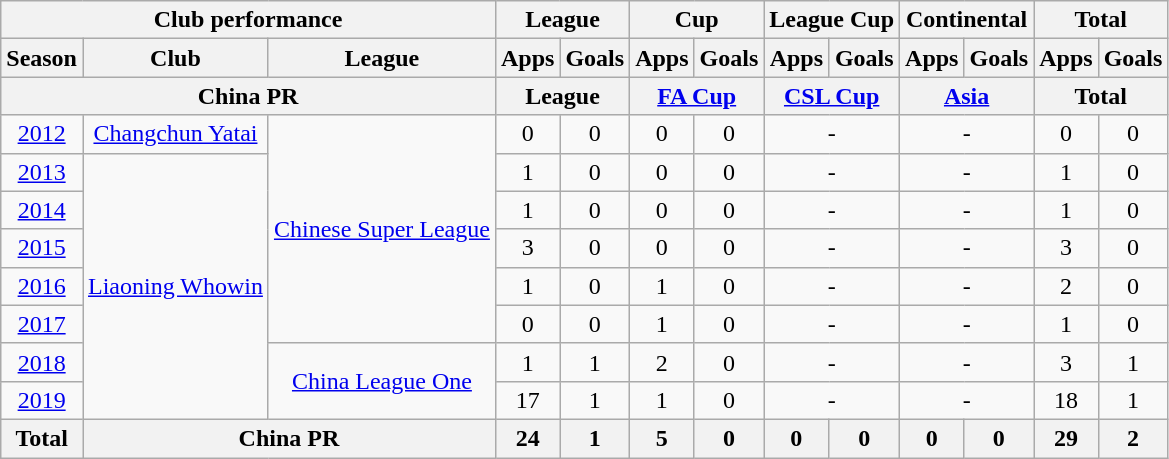<table class="wikitable" style="text-align:center">
<tr>
<th colspan=3>Club performance</th>
<th colspan=2>League</th>
<th colspan=2>Cup</th>
<th colspan=2>League Cup</th>
<th colspan=2>Continental</th>
<th colspan=2>Total</th>
</tr>
<tr>
<th>Season</th>
<th>Club</th>
<th>League</th>
<th>Apps</th>
<th>Goals</th>
<th>Apps</th>
<th>Goals</th>
<th>Apps</th>
<th>Goals</th>
<th>Apps</th>
<th>Goals</th>
<th>Apps</th>
<th>Goals</th>
</tr>
<tr>
<th colspan=3>China PR</th>
<th colspan=2>League</th>
<th colspan=2><a href='#'>FA Cup</a></th>
<th colspan=2><a href='#'>CSL Cup</a></th>
<th colspan=2><a href='#'>Asia</a></th>
<th colspan=2>Total</th>
</tr>
<tr>
<td><a href='#'>2012</a></td>
<td><a href='#'>Changchun Yatai</a></td>
<td rowspan="6"><a href='#'>Chinese Super League</a></td>
<td>0</td>
<td>0</td>
<td>0</td>
<td>0</td>
<td colspan="2">-</td>
<td colspan="2">-</td>
<td>0</td>
<td>0</td>
</tr>
<tr>
<td><a href='#'>2013</a></td>
<td rowspan="7"><a href='#'>Liaoning Whowin</a></td>
<td>1</td>
<td>0</td>
<td>0</td>
<td>0</td>
<td colspan="2">-</td>
<td colspan="2">-</td>
<td>1</td>
<td>0</td>
</tr>
<tr>
<td><a href='#'>2014</a></td>
<td>1</td>
<td>0</td>
<td>0</td>
<td>0</td>
<td colspan="2">-</td>
<td colspan="2">-</td>
<td>1</td>
<td>0</td>
</tr>
<tr>
<td><a href='#'>2015</a></td>
<td>3</td>
<td>0</td>
<td>0</td>
<td>0</td>
<td colspan="2">-</td>
<td colspan="2">-</td>
<td>3</td>
<td>0</td>
</tr>
<tr>
<td><a href='#'>2016</a></td>
<td>1</td>
<td>0</td>
<td>1</td>
<td>0</td>
<td colspan="2">-</td>
<td colspan="2">-</td>
<td>2</td>
<td>0</td>
</tr>
<tr>
<td><a href='#'>2017</a></td>
<td>0</td>
<td>0</td>
<td>1</td>
<td>0</td>
<td colspan="2">-</td>
<td colspan="2">-</td>
<td>1</td>
<td>0</td>
</tr>
<tr>
<td><a href='#'>2018</a></td>
<td rowspan="2"><a href='#'>China League One</a></td>
<td>1</td>
<td>1</td>
<td>2</td>
<td>0</td>
<td colspan="2">-</td>
<td colspan="2">-</td>
<td>3</td>
<td>1</td>
</tr>
<tr>
<td><a href='#'>2019</a></td>
<td>17</td>
<td>1</td>
<td>1</td>
<td>0</td>
<td colspan="2">-</td>
<td colspan="2">-</td>
<td>18</td>
<td>1</td>
</tr>
<tr>
<th rowspan=3>Total</th>
<th colspan=2>China PR</th>
<th>24</th>
<th>1</th>
<th>5</th>
<th>0</th>
<th>0</th>
<th>0</th>
<th>0</th>
<th>0</th>
<th>29</th>
<th>2</th>
</tr>
</table>
